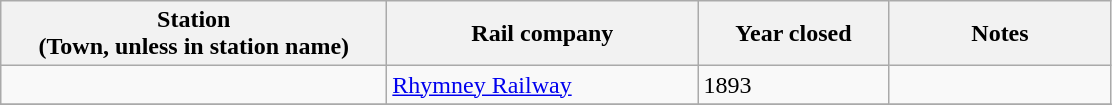<table class="wikitable sortable">
<tr>
<th style="width:250px">Station<br>(Town, unless in station name)</th>
<th style="width:200px">Rail company</th>
<th style="width:120px">Year closed</th>
<th style="width:20%">Notes</th>
</tr>
<tr>
<td></td>
<td><a href='#'>Rhymney Railway</a></td>
<td>1893</td>
<td></td>
</tr>
<tr>
</tr>
</table>
